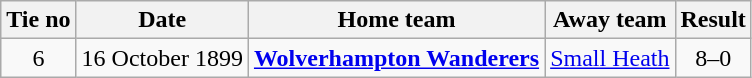<table class="wikitable" style="text-align: center">
<tr>
<th>Tie no</th>
<th>Date</th>
<th>Home team</th>
<th>Away team</th>
<th>Result</th>
</tr>
<tr>
<td>6</td>
<td>16 October 1899</td>
<td><strong><a href='#'>Wolverhampton Wanderers</a></strong></td>
<td><a href='#'>Small Heath</a></td>
<td>8–0</td>
</tr>
</table>
